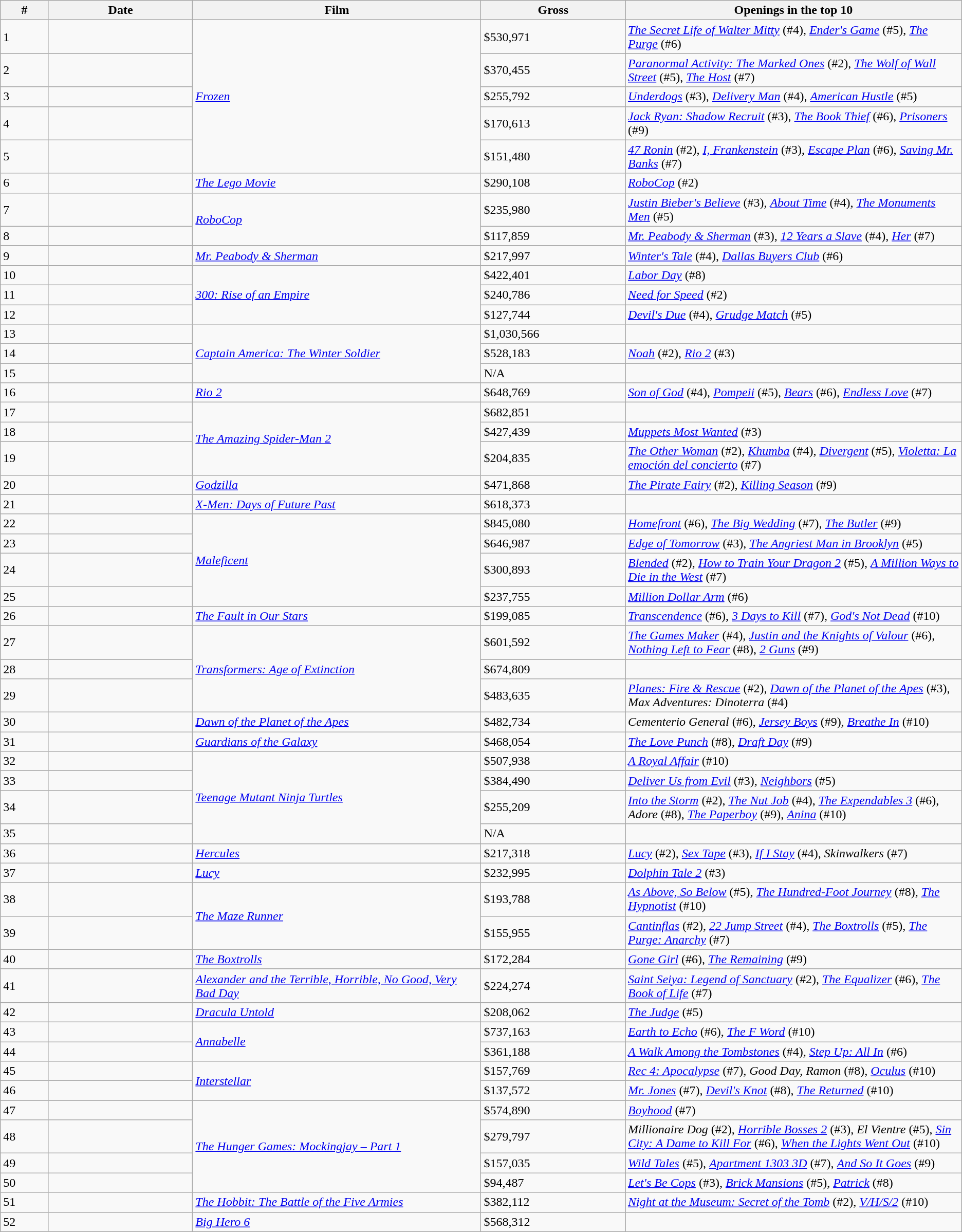<table class="wikitable sortable">
<tr>
<th width="5%">#</th>
<th width="15%">Date</th>
<th width="30%">Film</th>
<th width="15%">Gross</th>
<th width="35%">Openings in the top 10</th>
</tr>
<tr>
<td>1</td>
<td></td>
<td rowspan="5"><em><a href='#'>Frozen</a></em></td>
<td>$530,971</td>
<td><em><a href='#'>The Secret Life of Walter Mitty</a></em> (#4), <em><a href='#'>Ender's Game</a></em> (#5), <em><a href='#'>The Purge</a></em> (#6)</td>
</tr>
<tr>
<td>2</td>
<td></td>
<td>$370,455</td>
<td><em><a href='#'>Paranormal Activity: The Marked Ones</a></em> (#2), <em><a href='#'>The Wolf of Wall Street</a></em> (#5), <em><a href='#'>The Host</a></em> (#7)</td>
</tr>
<tr>
<td>3</td>
<td></td>
<td>$255,792</td>
<td><em><a href='#'>Underdogs</a></em> (#3), <em><a href='#'>Delivery Man</a></em> (#4), <em><a href='#'>American Hustle</a></em> (#5)</td>
</tr>
<tr>
<td>4</td>
<td></td>
<td>$170,613</td>
<td><em><a href='#'>Jack Ryan: Shadow Recruit</a></em> (#3), <em><a href='#'>The Book Thief</a></em> (#6), <em><a href='#'>Prisoners</a></em> (#9)</td>
</tr>
<tr>
<td>5</td>
<td></td>
<td>$151,480</td>
<td><em><a href='#'>47 Ronin</a></em> (#2), <em><a href='#'>I, Frankenstein</a></em> (#3), <em><a href='#'>Escape Plan</a></em> (#6), <em><a href='#'>Saving Mr. Banks</a></em> (#7)</td>
</tr>
<tr>
<td>6</td>
<td></td>
<td><em><a href='#'>The Lego Movie</a></em></td>
<td>$290,108</td>
<td><em><a href='#'>RoboCop</a></em> (#2)</td>
</tr>
<tr>
<td>7</td>
<td></td>
<td rowspan="2"><em><a href='#'>RoboCop</a></em></td>
<td>$235,980</td>
<td><em><a href='#'>Justin Bieber's Believe</a></em> (#3), <em><a href='#'>About Time</a></em> (#4), <em><a href='#'>The Monuments Men</a></em> (#5)</td>
</tr>
<tr>
<td>8</td>
<td></td>
<td>$117,859</td>
<td><em><a href='#'>Mr. Peabody & Sherman</a></em> (#3), <em><a href='#'>12 Years a Slave</a></em> (#4), <em><a href='#'>Her</a></em> (#7)</td>
</tr>
<tr>
<td>9</td>
<td></td>
<td><em><a href='#'>Mr. Peabody & Sherman</a></em></td>
<td>$217,997</td>
<td><em><a href='#'>Winter's Tale</a></em> (#4), <em><a href='#'>Dallas Buyers Club</a></em> (#6)</td>
</tr>
<tr>
<td>10</td>
<td></td>
<td rowspan="3"><em><a href='#'>300: Rise of an Empire</a></em></td>
<td>$422,401</td>
<td><em><a href='#'>Labor Day</a></em> (#8)</td>
</tr>
<tr>
<td>11</td>
<td></td>
<td>$240,786</td>
<td><em><a href='#'>Need for Speed</a></em> (#2)</td>
</tr>
<tr>
<td>12</td>
<td></td>
<td>$127,744</td>
<td><em><a href='#'>Devil's Due</a></em> (#4), <em><a href='#'>Grudge Match</a></em> (#5)</td>
</tr>
<tr>
<td>13</td>
<td></td>
<td rowspan="3"><em><a href='#'>Captain America: The Winter Soldier</a></em></td>
<td>$1,030,566</td>
<td></td>
</tr>
<tr>
<td>14</td>
<td></td>
<td>$528,183</td>
<td><em><a href='#'>Noah</a></em> (#2), <em><a href='#'>Rio 2</a></em> (#3)</td>
</tr>
<tr>
<td>15</td>
<td></td>
<td>N/A</td>
<td></td>
</tr>
<tr>
<td>16</td>
<td></td>
<td><em><a href='#'>Rio 2</a></em></td>
<td>$648,769</td>
<td><em><a href='#'>Son of God</a></em> (#4), <em><a href='#'>Pompeii</a></em> (#5), <em><a href='#'>Bears</a></em> (#6), <em><a href='#'>Endless Love</a></em> (#7)</td>
</tr>
<tr>
<td>17</td>
<td></td>
<td rowspan="3"><em><a href='#'>The Amazing Spider-Man 2</a></em></td>
<td>$682,851</td>
<td></td>
</tr>
<tr>
<td>18</td>
<td></td>
<td>$427,439</td>
<td><em><a href='#'>Muppets Most Wanted</a></em> (#3)</td>
</tr>
<tr>
<td>19</td>
<td></td>
<td>$204,835</td>
<td><em><a href='#'>The Other Woman</a></em> (#2), <em><a href='#'>Khumba</a></em> (#4), <em><a href='#'>Divergent</a></em> (#5), <em><a href='#'>Violetta: La emoción del concierto</a></em> (#7)</td>
</tr>
<tr>
<td>20</td>
<td></td>
<td><em><a href='#'>Godzilla</a></em></td>
<td>$471,868</td>
<td><em><a href='#'>The Pirate Fairy</a></em> (#2), <em><a href='#'>Killing Season</a></em> (#9)</td>
</tr>
<tr>
<td>21</td>
<td></td>
<td><em><a href='#'>X-Men: Days of Future Past</a></em></td>
<td>$618,373</td>
<td></td>
</tr>
<tr>
<td>22</td>
<td></td>
<td rowspan="4"><em><a href='#'>Maleficent</a></em></td>
<td>$845,080</td>
<td><em><a href='#'>Homefront</a></em> (#6), <em><a href='#'>The Big Wedding</a></em> (#7), <em><a href='#'>The Butler</a></em> (#9)</td>
</tr>
<tr>
<td>23</td>
<td></td>
<td>$646,987</td>
<td><em><a href='#'>Edge of Tomorrow</a></em> (#3), <em><a href='#'>The Angriest Man in Brooklyn</a></em> (#5)</td>
</tr>
<tr>
<td>24</td>
<td></td>
<td>$300,893</td>
<td><em><a href='#'>Blended</a></em> (#2), <em><a href='#'>How to Train Your Dragon 2</a></em> (#5), <em><a href='#'>A Million Ways to Die in the West</a></em> (#7)</td>
</tr>
<tr>
<td>25</td>
<td></td>
<td>$237,755</td>
<td><em><a href='#'>Million Dollar Arm</a></em> (#6)</td>
</tr>
<tr>
<td>26</td>
<td></td>
<td><em><a href='#'>The Fault in Our Stars</a></em></td>
<td>$199,085</td>
<td><em><a href='#'>Transcendence</a></em> (#6), <em><a href='#'>3 Days to Kill</a></em> (#7), <em><a href='#'>God's Not Dead</a></em> (#10)</td>
</tr>
<tr>
<td>27</td>
<td></td>
<td rowspan="3"><em><a href='#'>Transformers: Age of Extinction</a></em></td>
<td>$601,592</td>
<td><em><a href='#'>The Games Maker</a></em> (#4), <em><a href='#'>Justin and the Knights of Valour</a></em> (#6), <em><a href='#'>Nothing Left to Fear</a></em> (#8), <em><a href='#'>2 Guns</a></em> (#9)</td>
</tr>
<tr>
<td>28</td>
<td></td>
<td>$674,809</td>
<td></td>
</tr>
<tr>
<td>29</td>
<td></td>
<td>$483,635</td>
<td><em><a href='#'>Planes: Fire & Rescue</a></em> (#2), <em><a href='#'>Dawn of the Planet of the Apes</a></em> (#3), <em>Max Adventures: Dinoterra</em> (#4)</td>
</tr>
<tr>
<td>30</td>
<td></td>
<td><em><a href='#'>Dawn of the Planet of the Apes</a></em></td>
<td>$482,734</td>
<td><em>Cementerio General</em> (#6), <em><a href='#'>Jersey Boys</a></em> (#9), <em><a href='#'>Breathe In</a></em> (#10)</td>
</tr>
<tr>
<td>31</td>
<td></td>
<td><em><a href='#'>Guardians of the Galaxy</a></em></td>
<td>$468,054</td>
<td><em><a href='#'>The Love Punch</a></em> (#8), <em><a href='#'>Draft Day</a></em> (#9)</td>
</tr>
<tr>
<td>32</td>
<td></td>
<td rowspan="4"><em><a href='#'>Teenage Mutant Ninja Turtles</a></em></td>
<td>$507,938</td>
<td><em><a href='#'>A Royal Affair</a></em> (#10)</td>
</tr>
<tr>
<td>33</td>
<td></td>
<td>$384,490</td>
<td><em><a href='#'>Deliver Us from Evil</a></em> (#3), <em><a href='#'>Neighbors</a></em> (#5)</td>
</tr>
<tr>
<td>34</td>
<td></td>
<td>$255,209</td>
<td><em><a href='#'>Into the Storm</a></em> (#2), <em><a href='#'>The Nut Job</a></em> (#4), <em><a href='#'>The Expendables 3</a></em> (#6), <em>Adore</em> (#8), <em><a href='#'>The Paperboy</a></em> (#9), <em><a href='#'>Anina</a></em> (#10)</td>
</tr>
<tr>
<td>35</td>
<td></td>
<td>N/A</td>
<td></td>
</tr>
<tr>
<td>36</td>
<td></td>
<td><em><a href='#'>Hercules</a></em></td>
<td>$217,318</td>
<td><em><a href='#'>Lucy</a></em> (#2), <em><a href='#'>Sex Tape</a></em> (#3), <em><a href='#'>If I Stay</a></em> (#4), <em>Skinwalkers</em> (#7)</td>
</tr>
<tr>
<td>37</td>
<td></td>
<td><em><a href='#'>Lucy</a></em></td>
<td>$232,995</td>
<td><em><a href='#'>Dolphin Tale 2</a></em> (#3)</td>
</tr>
<tr>
<td>38</td>
<td></td>
<td rowspan="2"><em><a href='#'>The Maze Runner</a></em></td>
<td>$193,788</td>
<td><em><a href='#'>As Above, So Below</a></em> (#5), <em><a href='#'>The Hundred-Foot Journey</a></em> (#8), <em><a href='#'>The Hypnotist</a></em> (#10)</td>
</tr>
<tr>
<td>39</td>
<td></td>
<td>$155,955</td>
<td><em><a href='#'>Cantinflas</a></em> (#2), <em><a href='#'>22 Jump Street</a></em> (#4), <em><a href='#'>The Boxtrolls</a></em> (#5), <em><a href='#'>The Purge: Anarchy</a></em> (#7)</td>
</tr>
<tr>
<td>40</td>
<td></td>
<td><em><a href='#'>The Boxtrolls</a></em></td>
<td>$172,284</td>
<td><em><a href='#'>Gone Girl</a></em> (#6), <em><a href='#'>The Remaining</a></em> (#9)</td>
</tr>
<tr>
<td>41</td>
<td></td>
<td><em><a href='#'>Alexander and the Terrible, Horrible, No Good, Very Bad Day</a></em></td>
<td>$224,274</td>
<td><em><a href='#'>Saint Seiya: Legend of Sanctuary</a></em> (#2), <em><a href='#'>The Equalizer</a></em> (#6), <em><a href='#'>The Book of Life</a></em> (#7)</td>
</tr>
<tr>
<td>42</td>
<td></td>
<td><em><a href='#'>Dracula Untold</a></em></td>
<td>$208,062</td>
<td><em><a href='#'>The Judge</a></em> (#5)</td>
</tr>
<tr>
<td>43</td>
<td></td>
<td rowspan="2"><em><a href='#'>Annabelle</a></em></td>
<td>$737,163</td>
<td><em><a href='#'>Earth to Echo</a></em> (#6), <em><a href='#'>The F Word</a></em> (#10)</td>
</tr>
<tr>
<td>44</td>
<td></td>
<td>$361,188</td>
<td><em><a href='#'>A Walk Among the Tombstones</a></em> (#4), <em><a href='#'>Step Up: All In</a></em> (#6)</td>
</tr>
<tr>
<td>45</td>
<td></td>
<td rowspan="2"><em><a href='#'>Interstellar</a></em></td>
<td>$157,769</td>
<td><em><a href='#'>Rec 4: Apocalypse</a></em> (#7), <em>Good Day, Ramon</em> (#8), <em><a href='#'>Oculus</a></em> (#10)</td>
</tr>
<tr>
<td>46</td>
<td></td>
<td>$137,572</td>
<td><em><a href='#'>Mr. Jones</a></em> (#7), <em><a href='#'>Devil's Knot</a></em> (#8), <em><a href='#'>The Returned</a></em> (#10)</td>
</tr>
<tr>
<td>47</td>
<td></td>
<td rowspan="4"><em><a href='#'>The Hunger Games: Mockingjay – Part 1</a></em></td>
<td>$574,890</td>
<td><em><a href='#'>Boyhood</a></em> (#7)</td>
</tr>
<tr>
<td>48</td>
<td></td>
<td>$279,797</td>
<td><em>Millionaire Dog</em> (#2), <em><a href='#'>Horrible Bosses 2</a></em> (#3), <em>El Vientre</em> (#5), <em><a href='#'>Sin City: A Dame to Kill For</a></em> (#6), <em><a href='#'>When the Lights Went Out</a></em> (#10)</td>
</tr>
<tr>
<td>49</td>
<td></td>
<td>$157,035</td>
<td><em><a href='#'>Wild Tales</a></em> (#5), <em><a href='#'>Apartment 1303 3D</a></em> (#7), <em><a href='#'>And So It Goes</a></em> (#9)</td>
</tr>
<tr>
<td>50</td>
<td></td>
<td>$94,487</td>
<td><em><a href='#'>Let's Be Cops</a></em> (#3), <em><a href='#'>Brick Mansions</a></em> (#5), <em><a href='#'>Patrick</a></em> (#8)</td>
</tr>
<tr>
<td>51</td>
<td></td>
<td><em><a href='#'>The Hobbit: The Battle of the Five Armies</a></em></td>
<td>$382,112</td>
<td><em><a href='#'>Night at the Museum: Secret of the Tomb</a></em> (#2), <em><a href='#'>V/H/S/2</a></em> (#10)</td>
</tr>
<tr>
<td>52</td>
<td></td>
<td><em><a href='#'>Big Hero 6</a></em></td>
<td>$568,312</td>
<td></td>
</tr>
</table>
